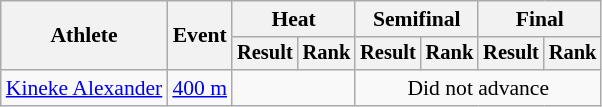<table class="wikitable" style="font-size:90%">
<tr>
<th rowspan="2">Athlete</th>
<th rowspan="2">Event</th>
<th colspan="2">Heat</th>
<th colspan="2">Semifinal</th>
<th colspan="2">Final</th>
</tr>
<tr style="font-size:95%">
<th>Result</th>
<th>Rank</th>
<th>Result</th>
<th>Rank</th>
<th>Result</th>
<th>Rank</th>
</tr>
<tr align=center>
<td align=left><a href='#'>Kineke Alexander</a></td>
<td align=left><a href='#'>400 m</a></td>
<td colspan=2></td>
<td colspan=4>Did not advance</td>
</tr>
</table>
